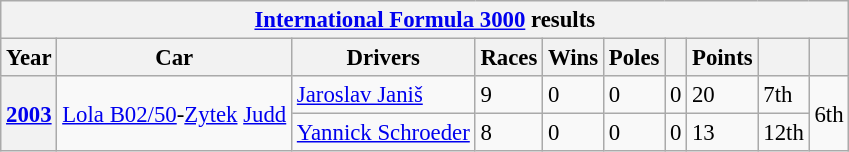<table class="wikitable" style="font-size:95%">
<tr>
<th colspan=10><a href='#'>International Formula 3000</a> results</th>
</tr>
<tr>
<th>Year</th>
<th>Car</th>
<th>Drivers</th>
<th>Races</th>
<th>Wins</th>
<th>Poles</th>
<th></th>
<th>Points</th>
<th></th>
<th></th>
</tr>
<tr>
<th rowspan=2><a href='#'>2003</a></th>
<td rowspan=2><a href='#'>Lola B02/50</a>-<a href='#'>Zytek</a> <a href='#'>Judd</a></td>
<td> <a href='#'>Jaroslav Janiš</a></td>
<td>9</td>
<td>0</td>
<td>0</td>
<td>0</td>
<td>20</td>
<td>7th</td>
<td rowspan=2>6th</td>
</tr>
<tr>
<td> <a href='#'>Yannick Schroeder</a></td>
<td>8</td>
<td>0</td>
<td>0</td>
<td>0</td>
<td>13</td>
<td>12th</td>
</tr>
</table>
